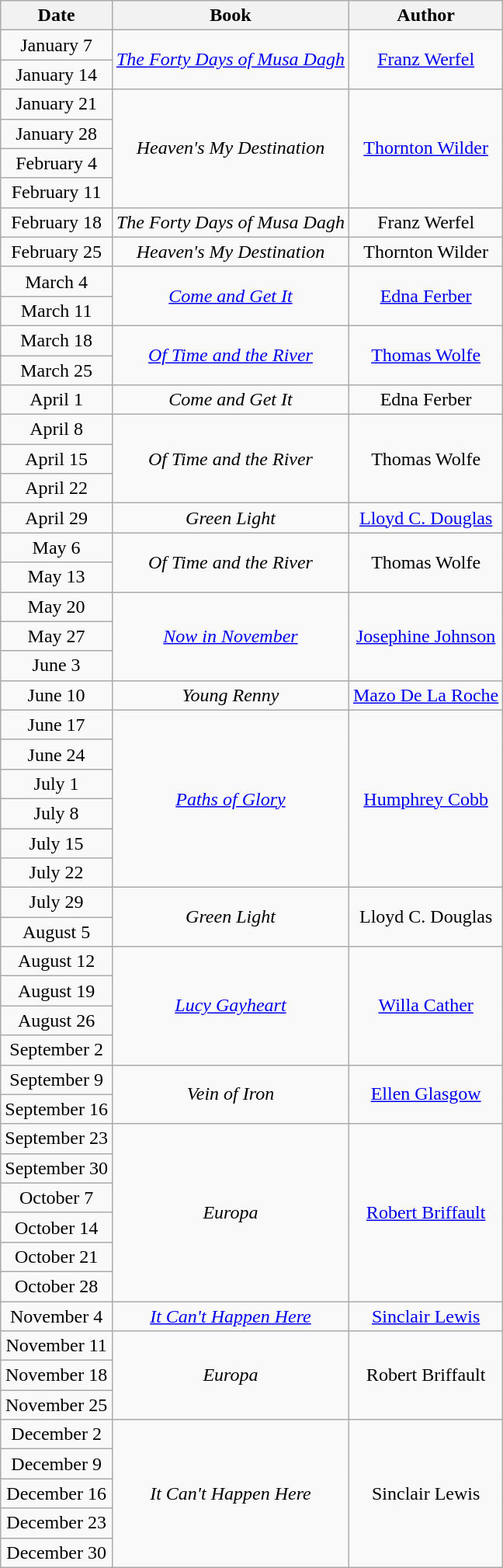<table class="wikitable sortable" style="text-align: center">
<tr>
<th>Date</th>
<th>Book</th>
<th>Author</th>
</tr>
<tr>
<td>January 7</td>
<td rowspan=2><em><a href='#'>The Forty Days of Musa Dagh</a></em></td>
<td rowspan=2><a href='#'>Franz Werfel</a></td>
</tr>
<tr>
<td>January 14</td>
</tr>
<tr>
<td>January 21</td>
<td rowspan=4><em>Heaven's My Destination</em></td>
<td rowspan=4><a href='#'>Thornton Wilder</a></td>
</tr>
<tr>
<td>January 28</td>
</tr>
<tr>
<td>February 4</td>
</tr>
<tr>
<td>February 11</td>
</tr>
<tr>
<td>February 18</td>
<td><em>The Forty Days of Musa Dagh</em></td>
<td>Franz Werfel</td>
</tr>
<tr>
<td>February 25</td>
<td><em>Heaven's My Destination</em></td>
<td>Thornton Wilder</td>
</tr>
<tr>
<td>March 4</td>
<td rowspan=2><em><a href='#'>Come and Get It</a></em></td>
<td rowspan=2><a href='#'>Edna Ferber</a></td>
</tr>
<tr>
<td>March 11</td>
</tr>
<tr>
<td>March 18</td>
<td rowspan=2><em><a href='#'>Of Time and the River</a></em></td>
<td rowspan=2><a href='#'>Thomas Wolfe</a></td>
</tr>
<tr>
<td>March 25</td>
</tr>
<tr>
<td>April 1</td>
<td><em>Come and Get It</em></td>
<td>Edna Ferber</td>
</tr>
<tr>
<td>April 8</td>
<td rowspan=3><em>Of Time and the River</em></td>
<td rowspan=3>Thomas Wolfe</td>
</tr>
<tr>
<td>April 15</td>
</tr>
<tr>
<td>April 22</td>
</tr>
<tr>
<td>April 29</td>
<td><em>Green Light</em></td>
<td><a href='#'>Lloyd C. Douglas</a></td>
</tr>
<tr>
<td>May 6</td>
<td rowspan=2><em>Of Time and the River</em></td>
<td rowspan=2>Thomas Wolfe</td>
</tr>
<tr>
<td>May 13</td>
</tr>
<tr>
<td>May 20</td>
<td rowspan=3><em><a href='#'>Now in November</a></em></td>
<td rowspan=3><a href='#'>Josephine Johnson</a></td>
</tr>
<tr>
<td>May 27</td>
</tr>
<tr>
<td>June 3</td>
</tr>
<tr>
<td>June 10</td>
<td><em>Young Renny</em></td>
<td><a href='#'>Mazo De La Roche</a></td>
</tr>
<tr>
<td>June 17</td>
<td rowspan=6><em><a href='#'>Paths of Glory</a></em></td>
<td rowspan=6><a href='#'>Humphrey Cobb</a></td>
</tr>
<tr>
<td>June 24</td>
</tr>
<tr>
<td>July 1</td>
</tr>
<tr>
<td>July 8</td>
</tr>
<tr>
<td>July 15</td>
</tr>
<tr>
<td>July 22</td>
</tr>
<tr>
<td>July 29</td>
<td rowspan=2><em>Green Light</em></td>
<td rowspan=2>Lloyd C. Douglas</td>
</tr>
<tr>
<td>August 5</td>
</tr>
<tr>
<td>August 12</td>
<td rowspan=4><em><a href='#'>Lucy Gayheart</a></em></td>
<td rowspan=4><a href='#'>Willa Cather</a></td>
</tr>
<tr>
<td>August 19</td>
</tr>
<tr>
<td>August 26</td>
</tr>
<tr>
<td>September 2</td>
</tr>
<tr>
<td>September 9</td>
<td rowspan=2><em>Vein of Iron</em></td>
<td rowspan=2><a href='#'>Ellen Glasgow</a></td>
</tr>
<tr>
<td>September 16</td>
</tr>
<tr>
<td>September 23</td>
<td rowspan=6><em>Europa</em></td>
<td rowspan=6><a href='#'>Robert Briffault</a></td>
</tr>
<tr>
<td>September 30</td>
</tr>
<tr>
<td>October 7</td>
</tr>
<tr>
<td>October 14</td>
</tr>
<tr>
<td>October 21</td>
</tr>
<tr>
<td>October 28</td>
</tr>
<tr>
<td>November 4</td>
<td><em><a href='#'>It Can't Happen Here</a></em></td>
<td><a href='#'>Sinclair Lewis</a></td>
</tr>
<tr>
<td>November 11</td>
<td rowspan=3><em>Europa</em></td>
<td rowspan=3>Robert Briffault</td>
</tr>
<tr>
<td>November 18</td>
</tr>
<tr>
<td>November 25</td>
</tr>
<tr>
<td>December 2</td>
<td rowspan=5><em>It Can't Happen Here</em></td>
<td rowspan=5>Sinclair Lewis</td>
</tr>
<tr>
<td>December 9</td>
</tr>
<tr>
<td>December 16</td>
</tr>
<tr>
<td>December 23</td>
</tr>
<tr>
<td>December 30</td>
</tr>
</table>
